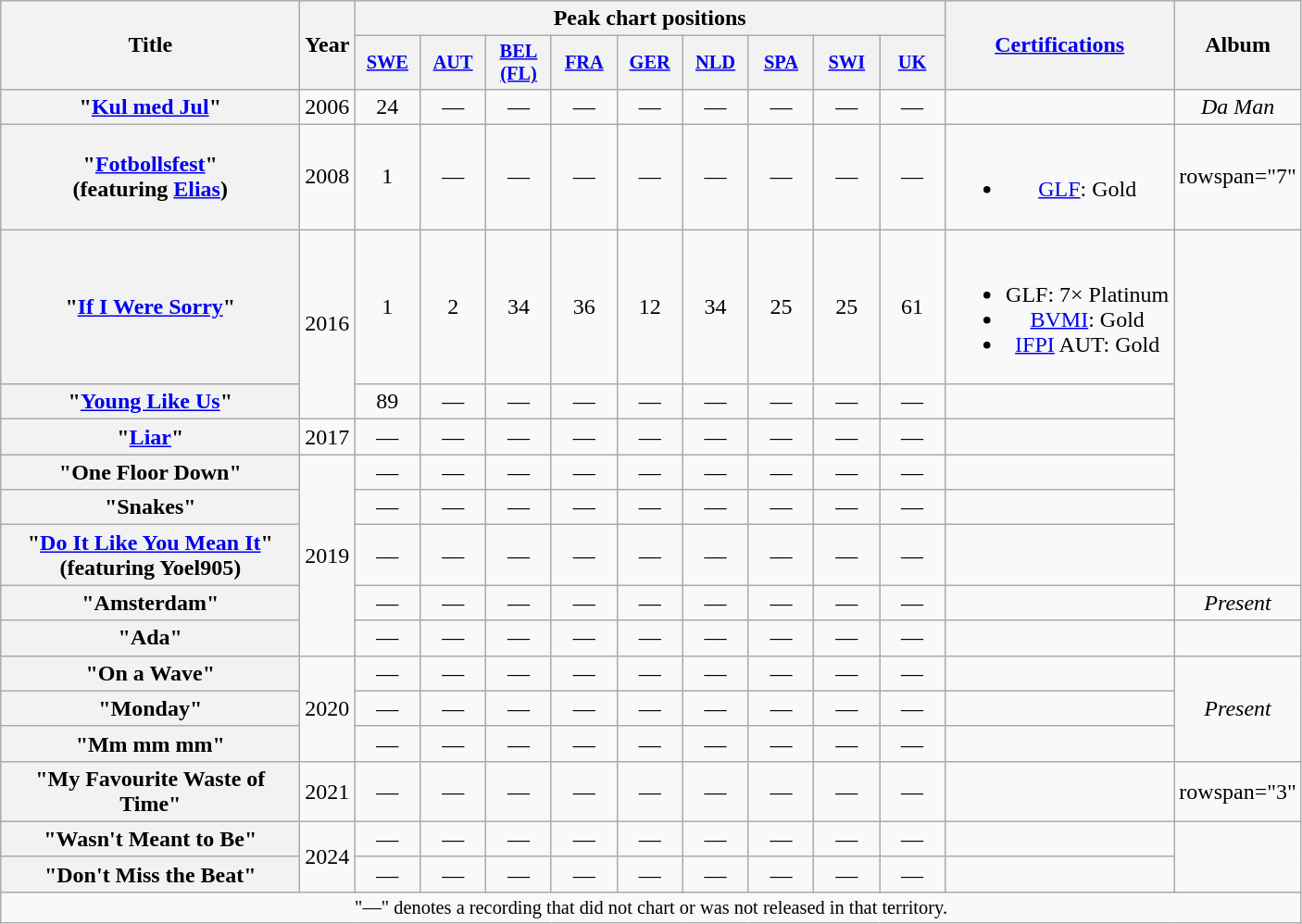<table class="wikitable plainrowheaders" style="text-align:center;">
<tr>
<th scope="col" rowspan="2" style="width:13em;">Title</th>
<th scope="col" rowspan="2" style="width:1em;">Year</th>
<th scope="col" colspan="9">Peak chart positions</th>
<th scope="col" rowspan="2"><a href='#'>Certifications</a></th>
<th scope="col" rowspan="2">Album</th>
</tr>
<tr>
<th scope="col" style="width:3em;font-size:85%;"><a href='#'>SWE</a><br></th>
<th scope="col" style="width:3em;font-size:85%;"><a href='#'>AUT</a><br></th>
<th scope="col" style="width:3em;font-size:85%;"><a href='#'>BEL (FL)</a><br></th>
<th scope="col" style="width:3em;font-size:85%;"><a href='#'>FRA</a><br></th>
<th scope="col" style="width:3em;font-size:85%;"><a href='#'>GER</a><br></th>
<th scope="col" style="width:3em;font-size:85%;"><a href='#'>NLD</a><br></th>
<th scope="col" style="width:3em;font-size:85%;"><a href='#'>SPA</a><br></th>
<th scope="col" style="width:3em;font-size:85%;"><a href='#'>SWI</a><br></th>
<th scope="col" style="width:3em;font-size:85%;"><a href='#'>UK</a><br></th>
</tr>
<tr>
<th scope="row">"<a href='#'>Kul med Jul</a>"</th>
<td>2006</td>
<td>24</td>
<td>—</td>
<td>—</td>
<td>—</td>
<td>—</td>
<td>—</td>
<td>—</td>
<td>—</td>
<td>—</td>
<td></td>
<td><em>Da Man</em></td>
</tr>
<tr>
<th scope="row">"<a href='#'>Fotbollsfest</a>"<br><span>(featuring <a href='#'>Elias</a>)</span></th>
<td>2008</td>
<td>1</td>
<td>—</td>
<td>—</td>
<td>—</td>
<td>—</td>
<td>—</td>
<td>—</td>
<td>—</td>
<td>—</td>
<td><br><ul><li><a href='#'>GLF</a>: Gold</li></ul></td>
<td>rowspan="7" </td>
</tr>
<tr>
<th scope="row">"<a href='#'>If I Were Sorry</a>"</th>
<td rowspan="2">2016</td>
<td>1</td>
<td>2</td>
<td>34</td>
<td>36</td>
<td>12</td>
<td>34</td>
<td>25</td>
<td>25</td>
<td>61</td>
<td><br><ul><li>GLF: 7× Platinum</li><li><a href='#'>BVMI</a>: Gold</li><li><a href='#'>IFPI</a> AUT: Gold</li></ul></td>
</tr>
<tr>
<th scope="row">"<a href='#'>Young Like Us</a>"</th>
<td>89</td>
<td>—</td>
<td>—</td>
<td>—</td>
<td>—</td>
<td>—</td>
<td>—</td>
<td>—</td>
<td>—</td>
<td></td>
</tr>
<tr>
<th scope="row">"<a href='#'>Liar</a>"</th>
<td>2017</td>
<td>—</td>
<td>—</td>
<td>—</td>
<td>—</td>
<td>—</td>
<td>—</td>
<td>—</td>
<td>—</td>
<td>—</td>
<td></td>
</tr>
<tr>
<th scope="row">"One Floor Down"</th>
<td rowspan="5">2019</td>
<td>—</td>
<td>—</td>
<td>—</td>
<td>—</td>
<td>—</td>
<td>—</td>
<td>—</td>
<td>—</td>
<td>—</td>
<td></td>
</tr>
<tr>
<th scope="row">"Snakes"</th>
<td>—</td>
<td>—</td>
<td>—</td>
<td>—</td>
<td>—</td>
<td>—</td>
<td>—</td>
<td>—</td>
<td>—</td>
<td></td>
</tr>
<tr>
<th scope="row">"<a href='#'>Do It Like You Mean It</a>"<br><span>(featuring Yoel905)</span></th>
<td>—</td>
<td>—</td>
<td>—</td>
<td>—</td>
<td>—</td>
<td>—</td>
<td>—</td>
<td>—</td>
<td>—</td>
<td></td>
</tr>
<tr>
<th scope="row">"Amsterdam"</th>
<td>—</td>
<td>—</td>
<td>—</td>
<td>—</td>
<td>—</td>
<td>—</td>
<td>—</td>
<td>—</td>
<td>—</td>
<td></td>
<td><em>Present</em></td>
</tr>
<tr>
<th scope="row">"Ada"</th>
<td>—</td>
<td>—</td>
<td>—</td>
<td>—</td>
<td>—</td>
<td>—</td>
<td>—</td>
<td>—</td>
<td>—</td>
<td></td>
<td></td>
</tr>
<tr>
<th scope="row">"On a Wave"</th>
<td rowspan="3">2020</td>
<td>—</td>
<td>—</td>
<td>—</td>
<td>—</td>
<td>—</td>
<td>—</td>
<td>—</td>
<td>—</td>
<td>—</td>
<td></td>
<td rowspan="3"><em>Present</em></td>
</tr>
<tr>
<th scope="row">"Monday"</th>
<td>—</td>
<td>—</td>
<td>—</td>
<td>—</td>
<td>—</td>
<td>—</td>
<td>—</td>
<td>—</td>
<td>—</td>
</tr>
<tr>
<th scope="row">"Mm mm mm"</th>
<td>—</td>
<td>—</td>
<td>—</td>
<td>—</td>
<td>—</td>
<td>—</td>
<td>—</td>
<td>—</td>
<td>—</td>
<td></td>
</tr>
<tr>
<th scope="row">"My Favourite Waste of Time"</th>
<td>2021</td>
<td>—</td>
<td>—</td>
<td>—</td>
<td>—</td>
<td>—</td>
<td>—</td>
<td>—</td>
<td>—</td>
<td>—</td>
<td></td>
<td>rowspan="3" </td>
</tr>
<tr>
<th scope="row">"Wasn't Meant to Be"</th>
<td rowspan="2">2024</td>
<td>—</td>
<td>—</td>
<td>—</td>
<td>—</td>
<td>—</td>
<td>—</td>
<td>—</td>
<td>—</td>
<td>—</td>
<td></td>
</tr>
<tr>
<th scope="row">"Don't Miss the Beat"</th>
<td>—</td>
<td>—</td>
<td>—</td>
<td>—</td>
<td>—</td>
<td>—</td>
<td>—</td>
<td>—</td>
<td>—</td>
<td></td>
</tr>
<tr>
<td colspan="13" style="font-size:85%">"—" denotes a recording that did not chart or was not released in that territory.</td>
</tr>
</table>
